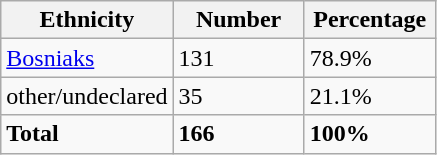<table class="wikitable">
<tr>
<th width="100px">Ethnicity</th>
<th width="80px">Number</th>
<th width="80px">Percentage</th>
</tr>
<tr>
<td><a href='#'>Bosniaks</a></td>
<td>131</td>
<td>78.9%</td>
</tr>
<tr>
<td>other/undeclared</td>
<td>35</td>
<td>21.1%</td>
</tr>
<tr>
<td><strong>Total</strong></td>
<td><strong>166</strong></td>
<td><strong>100%</strong></td>
</tr>
</table>
